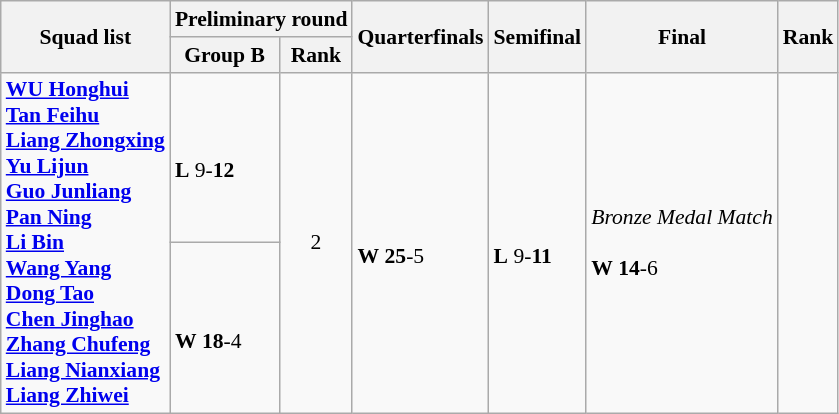<table class="wikitable" style="text-align:left; font-size:90%">
<tr>
<th rowspan="2">Squad list</th>
<th colspan="2">Preliminary round</th>
<th rowspan="2">Quarterfinals</th>
<th rowspan="2">Semifinal</th>
<th rowspan="2">Final</th>
<th rowspan="2">Rank</th>
</tr>
<tr>
<th>Group B</th>
<th>Rank</th>
</tr>
<tr>
<td rowspan=2><strong><a href='#'>WU Honghui</a><br><a href='#'>Tan Feihu</a><br><a href='#'>Liang Zhongxing</a><br><a href='#'>Yu Lijun</a><br><a href='#'>Guo Junliang</a><br><a href='#'>Pan Ning</a><br><a href='#'>Li Bin</a><br><a href='#'>Wang Yang</a><br><a href='#'>Dong Tao</a><br><a href='#'>Chen Jinghao</a><br><a href='#'>Zhang Chufeng</a><br><a href='#'>Liang Nianxiang</a><br><a href='#'>Liang Zhiwei</a> </strong></td>
<td><br><strong>L</strong> 9-<strong>12</strong></td>
<td rowspan="2" style="text-align:center;">2 <strong></strong></td>
<td rowspan=2><br><strong>W</strong> <strong>25</strong>-5</td>
<td rowspan=2><br><strong>L</strong> 9-<strong>11</strong></td>
<td rowspan=2><em>Bronze Medal Match</em><br><br><strong>W</strong> <strong>14</strong>-6</td>
<td rowspan="2" style="text-align:center;"></td>
</tr>
<tr>
<td><br><strong>W</strong> <strong>18</strong>-4</td>
</tr>
</table>
